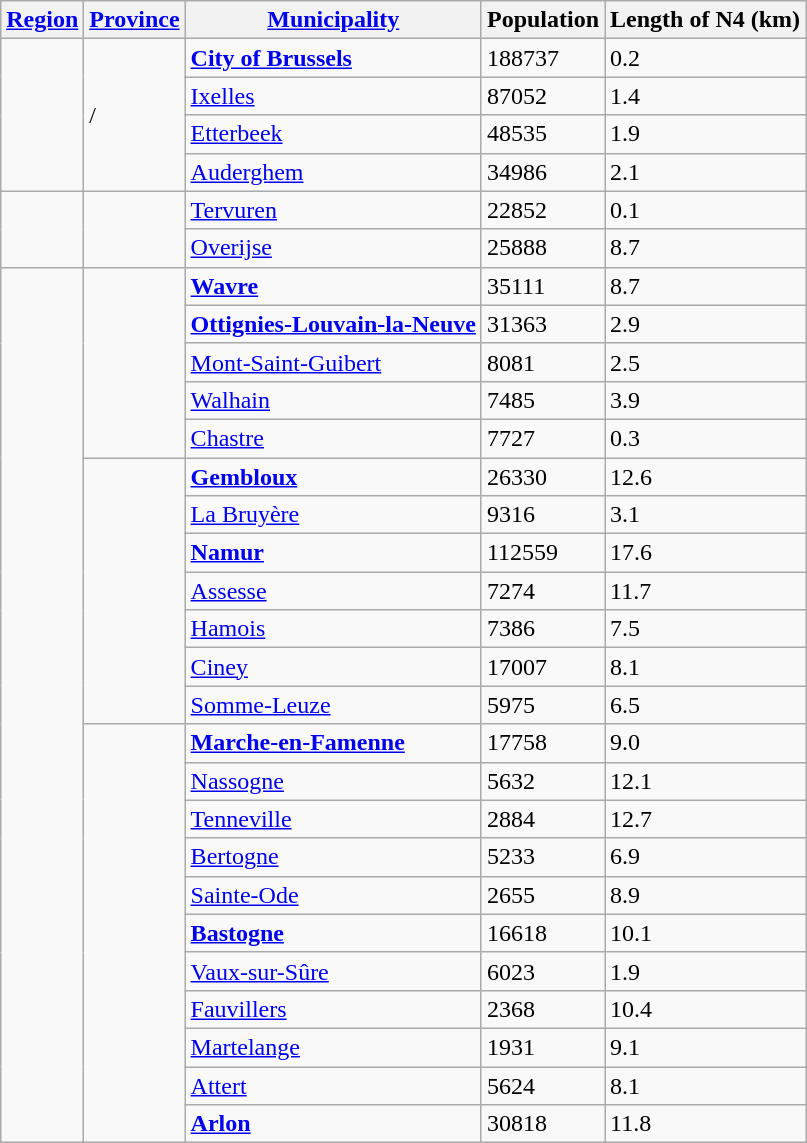<table class="wikitable">
<tr>
<th><a href='#'>Region</a></th>
<th><a href='#'>Province</a></th>
<th><a href='#'>Municipality</a></th>
<th>Population</th>
<th>Length of N4 (km)</th>
</tr>
<tr>
<td rowspan="4"></td>
<td rowspan="4">/</td>
<td><strong><a href='#'>City of Brussels</a></strong></td>
<td>188737</td>
<td>0.2</td>
</tr>
<tr>
<td><a href='#'>Ixelles</a></td>
<td>87052</td>
<td>1.4</td>
</tr>
<tr>
<td><a href='#'>Etterbeek</a></td>
<td>48535</td>
<td>1.9</td>
</tr>
<tr>
<td><a href='#'>Auderghem</a></td>
<td>34986</td>
<td>2.1</td>
</tr>
<tr>
<td rowspan="2"></td>
<td rowspan="2"></td>
<td><a href='#'>Tervuren</a></td>
<td>22852</td>
<td>0.1</td>
</tr>
<tr>
<td><a href='#'>Overijse</a></td>
<td>25888</td>
<td>8.7</td>
</tr>
<tr>
<td rowspan="23"></td>
<td rowspan="5"></td>
<td><strong><a href='#'>Wavre</a></strong></td>
<td>35111</td>
<td>8.7</td>
</tr>
<tr>
<td><strong><a href='#'>Ottignies-Louvain-la-Neuve</a></strong></td>
<td>31363</td>
<td>2.9</td>
</tr>
<tr>
<td><a href='#'>Mont-Saint-Guibert</a></td>
<td>8081</td>
<td>2.5</td>
</tr>
<tr>
<td><a href='#'>Walhain</a></td>
<td>7485</td>
<td>3.9</td>
</tr>
<tr>
<td><a href='#'>Chastre</a></td>
<td>7727</td>
<td>0.3</td>
</tr>
<tr>
<td rowspan="7"></td>
<td><strong><a href='#'>Gembloux</a></strong></td>
<td>26330</td>
<td>12.6</td>
</tr>
<tr>
<td><a href='#'>La Bruyère</a></td>
<td>9316</td>
<td>3.1</td>
</tr>
<tr>
<td><strong><a href='#'>Namur</a></strong></td>
<td>112559</td>
<td>17.6</td>
</tr>
<tr>
<td><a href='#'>Assesse</a></td>
<td>7274</td>
<td>11.7</td>
</tr>
<tr>
<td><a href='#'>Hamois</a></td>
<td>7386</td>
<td>7.5</td>
</tr>
<tr>
<td><a href='#'>Ciney</a></td>
<td>17007</td>
<td>8.1</td>
</tr>
<tr>
<td><a href='#'>Somme-Leuze</a></td>
<td>5975</td>
<td>6.5</td>
</tr>
<tr>
<td rowspan="11"></td>
<td><strong><a href='#'>Marche-en-Famenne</a></strong></td>
<td>17758</td>
<td>9.0</td>
</tr>
<tr>
<td><a href='#'>Nassogne</a></td>
<td>5632</td>
<td>12.1</td>
</tr>
<tr>
<td><a href='#'>Tenneville</a></td>
<td>2884</td>
<td>12.7</td>
</tr>
<tr>
<td><a href='#'>Bertogne</a></td>
<td>5233</td>
<td>6.9</td>
</tr>
<tr>
<td><a href='#'>Sainte-Ode</a></td>
<td>2655</td>
<td>8.9</td>
</tr>
<tr>
<td><strong><a href='#'>Bastogne</a></strong></td>
<td>16618</td>
<td>10.1</td>
</tr>
<tr>
<td><a href='#'>Vaux-sur-Sûre</a></td>
<td>6023</td>
<td>1.9</td>
</tr>
<tr>
<td><a href='#'>Fauvillers</a></td>
<td>2368</td>
<td>10.4</td>
</tr>
<tr>
<td><a href='#'>Martelange</a></td>
<td>1931</td>
<td>9.1</td>
</tr>
<tr>
<td><a href='#'>Attert</a></td>
<td>5624</td>
<td>8.1</td>
</tr>
<tr>
<td><strong><a href='#'>Arlon</a></strong></td>
<td>30818</td>
<td>11.8</td>
</tr>
</table>
